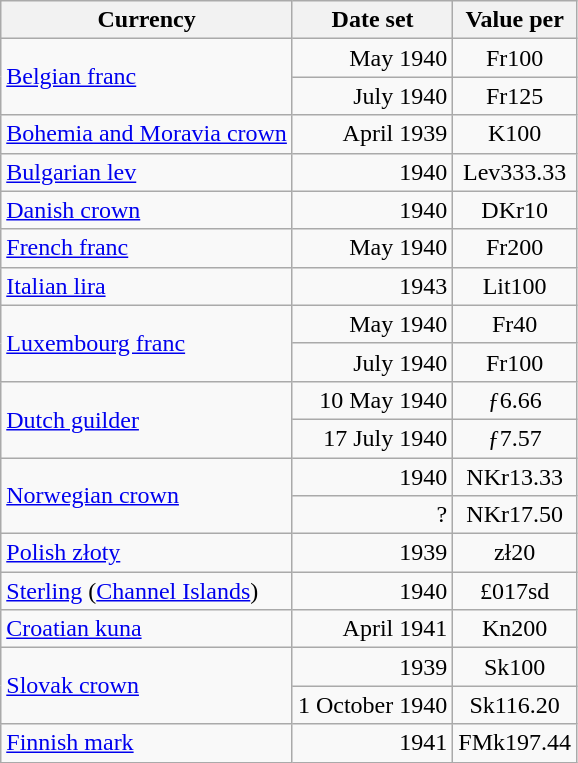<table class="wikitable">
<tr>
<th>Currency</th>
<th>Date set</th>
<th>Value per </th>
</tr>
<tr>
<td rowspan="2"><a href='#'>Belgian franc</a></td>
<td align = "right">May 1940</td>
<td align = "center">Fr100</td>
</tr>
<tr>
<td align = "right">July 1940</td>
<td align = "center">Fr125</td>
</tr>
<tr>
<td><a href='#'>Bohemia and Moravia crown</a></td>
<td align = "right">April 1939</td>
<td align = "center">K100</td>
</tr>
<tr>
<td><a href='#'>Bulgarian lev</a></td>
<td align = "right">1940</td>
<td align = "center">Lev333.33</td>
</tr>
<tr>
<td><a href='#'>Danish crown</a></td>
<td align = "right">1940</td>
<td align = "center">DKr10</td>
</tr>
<tr>
<td><a href='#'>French franc</a></td>
<td align = "right">May 1940</td>
<td align = "center">Fr200</td>
</tr>
<tr>
<td><a href='#'>Italian lira</a></td>
<td align = "right">1943</td>
<td align = "center">Lit100</td>
</tr>
<tr>
<td rowspan="2"><a href='#'>Luxembourg franc</a></td>
<td align = "right">May 1940</td>
<td align = "center">Fr40</td>
</tr>
<tr>
<td align = "right">July 1940</td>
<td align = "center">Fr100</td>
</tr>
<tr>
<td rowspan="2"><a href='#'>Dutch guilder</a></td>
<td align = "right">10 May 1940</td>
<td align = "center">ƒ6.66</td>
</tr>
<tr>
<td align = "right">17 July 1940</td>
<td align = "center">ƒ7.57</td>
</tr>
<tr>
<td rowspan="2"><a href='#'>Norwegian crown</a></td>
<td align = "right">1940</td>
<td align = "center">NKr13.33</td>
</tr>
<tr>
<td align = "right">?</td>
<td align = "center">NKr17.50</td>
</tr>
<tr>
<td><a href='#'>Polish złoty</a></td>
<td align = "right">1939</td>
<td align = "center">zł20</td>
</tr>
<tr>
<td><a href='#'>Sterling</a> (<a href='#'>Channel Islands</a>)</td>
<td align = "right">1940</td>
<td align = "center">£017sd</td>
</tr>
<tr>
<td><a href='#'>Croatian kuna</a></td>
<td align = "right">April 1941</td>
<td align = "center">Kn200</td>
</tr>
<tr>
<td rowspan="2"><a href='#'>Slovak crown</a></td>
<td align = "right">1939</td>
<td align = "center">Sk100</td>
</tr>
<tr>
<td align = "right">1 October 1940</td>
<td align = "center">Sk116.20</td>
</tr>
<tr>
<td><a href='#'>Finnish mark</a></td>
<td align = "right">1941</td>
<td align = "center">FMk197.44</td>
</tr>
</table>
